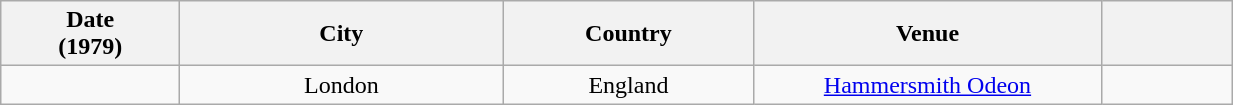<table class="wikitable sortable plainrowheaders" style="text-align:center;">
<tr>
<th scope="col" style="width:7em;">Date<br>(1979)</th>
<th scope="col" style="width:13em;">City</th>
<th scope="col" style="width:10em;">Country</th>
<th scope="col" style="width:14em;">Venue</th>
<th scope="col" style="width:5em;" class="unsortable"></th>
</tr>
<tr>
<td></td>
<td>London</td>
<td>England</td>
<td><a href='#'>Hammersmith Odeon</a></td>
<td></td>
</tr>
</table>
